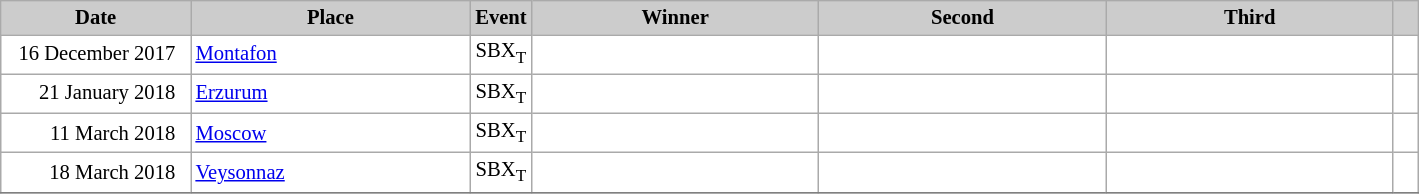<table class="wikitable plainrowheaders" style="background:#fff; font-size:86%; line-height:16px; border:grey solid 1px; border-collapse:collapse;">
<tr style="background:#ccc; text-align:center;">
<th scope="col" style="background:#ccc; width:120px;">Date</th>
<th scope="col" style="background:#ccc; width:180px;">Place</th>
<th scope="col" style="background:#ccc; width:30px;">Event</th>
<th scope="col" style="background:#ccc; width:185px;">Winner</th>
<th scope="col" style="background:#ccc; width:185px;">Second</th>
<th scope="col" style="background:#ccc; width:185px;">Third</th>
<th scope="col" style="background:#ccc; width:10px;"></th>
</tr>
<tr>
<td align=right>16 December 2017  </td>
<td> <a href='#'>Montafon</a></td>
<td align=center>SBX<sub>T</sub></td>
<td></td>
<td></td>
<td></td>
<td></td>
</tr>
<tr>
<td align=right>21 January 2018  </td>
<td> <a href='#'>Erzurum</a></td>
<td align=center>SBX<sub>T</sub></td>
<td></td>
<td></td>
<td></td>
<td></td>
</tr>
<tr>
<td align=right>11 March 2018  </td>
<td> <a href='#'>Moscow</a></td>
<td align=center>SBX<sub>T</sub></td>
<td></td>
<td></td>
<td></td>
<td></td>
</tr>
<tr>
<td align=right>18 March 2018  </td>
<td> <a href='#'>Veysonnaz</a></td>
<td align=center>SBX<sub>T</sub></td>
<td></td>
<td></td>
<td></td>
<td></td>
</tr>
<tr>
</tr>
</table>
